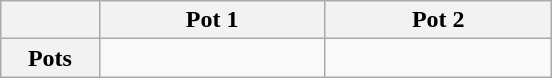<table class="wikitable">
<tr>
<th width="10%"></th>
<th width=23%>Pot 1</th>
<th width=23%>Pot 2</th>
</tr>
<tr>
<th>Pots</th>
<td></td>
<td></td>
</tr>
</table>
